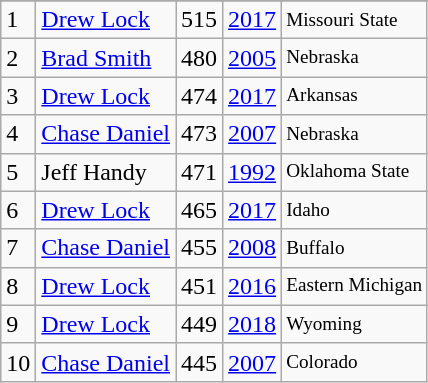<table class="wikitable">
<tr>
</tr>
<tr>
<td>1</td>
<td><a href='#'>Drew Lock</a></td>
<td><abbr>515</abbr></td>
<td><a href='#'>2017</a></td>
<td style="font-size:80%;">Missouri State</td>
</tr>
<tr>
<td>2</td>
<td><a href='#'>Brad Smith</a></td>
<td><abbr>480</abbr></td>
<td><a href='#'>2005</a></td>
<td style="font-size:80%;">Nebraska</td>
</tr>
<tr>
<td>3</td>
<td><a href='#'>Drew Lock</a></td>
<td><abbr>474</abbr></td>
<td><a href='#'>2017</a></td>
<td style="font-size:80%;">Arkansas</td>
</tr>
<tr>
<td>4</td>
<td><a href='#'>Chase Daniel</a></td>
<td><abbr>473</abbr></td>
<td><a href='#'>2007</a></td>
<td style="font-size:80%;">Nebraska</td>
</tr>
<tr>
<td>5</td>
<td>Jeff Handy</td>
<td><abbr>471</abbr></td>
<td><a href='#'>1992</a></td>
<td style="font-size:80%;">Oklahoma State</td>
</tr>
<tr>
<td>6</td>
<td><a href='#'>Drew Lock</a></td>
<td><abbr>465</abbr></td>
<td><a href='#'>2017</a></td>
<td style="font-size:80%;">Idaho</td>
</tr>
<tr>
<td>7</td>
<td><a href='#'>Chase Daniel</a></td>
<td><abbr>455</abbr></td>
<td><a href='#'>2008</a></td>
<td style="font-size:80%;">Buffalo</td>
</tr>
<tr>
<td>8</td>
<td><a href='#'>Drew Lock</a></td>
<td><abbr>451</abbr></td>
<td><a href='#'>2016</a></td>
<td style="font-size:80%;">Eastern Michigan</td>
</tr>
<tr>
<td>9</td>
<td><a href='#'>Drew Lock</a></td>
<td><abbr>449</abbr></td>
<td><a href='#'>2018</a></td>
<td style="font-size:80%;">Wyoming</td>
</tr>
<tr>
<td>10</td>
<td><a href='#'>Chase Daniel</a></td>
<td><abbr>445</abbr></td>
<td><a href='#'>2007</a></td>
<td style="font-size:80%;">Colorado</td>
</tr>
</table>
